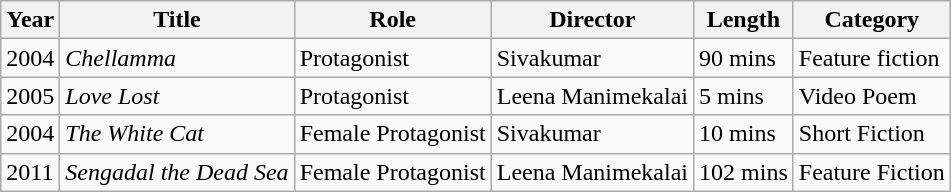<table class="wikitable">
<tr>
<th>Year</th>
<th>Title</th>
<th>Role</th>
<th>Director</th>
<th>Length</th>
<th>Category</th>
</tr>
<tr>
<td>2004</td>
<td><em>Chellamma</em></td>
<td>Protagonist</td>
<td>Sivakumar</td>
<td>90 mins</td>
<td>Feature fiction</td>
</tr>
<tr>
<td>2005</td>
<td><em>Love Lost</em></td>
<td>Protagonist</td>
<td>Leena Manimekalai</td>
<td>5 mins</td>
<td>Video Poem</td>
</tr>
<tr>
<td>2004</td>
<td><em>The White Cat</em></td>
<td>Female Protagonist</td>
<td>Sivakumar</td>
<td>10 mins</td>
<td>Short Fiction</td>
</tr>
<tr>
<td>2011</td>
<td><em>Sengadal the Dead Sea</em></td>
<td>Female Protagonist</td>
<td>Leena Manimekalai</td>
<td>102 mins</td>
<td>Feature Fiction</td>
</tr>
</table>
